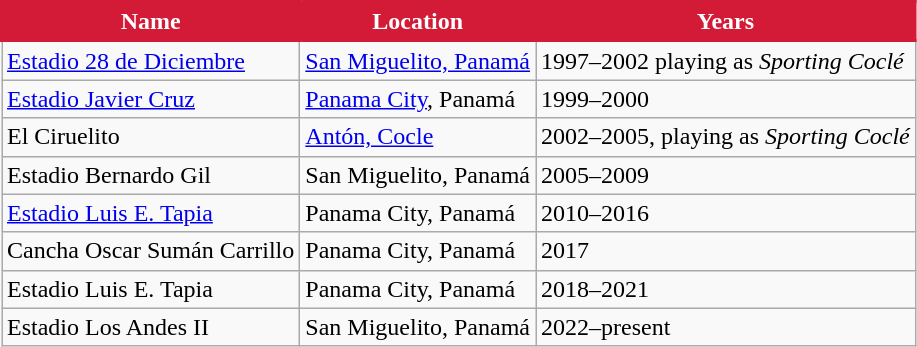<table class="wikitable sortable">
<tr>
<th style="background:#D31B37; color:#FFFFFF; border:2px solid #D31B37;">Name</th>
<th style="background:#D31B37; color:#FFFFFF; border:2px solid #D31B37;">Location</th>
<th style="background:#D31B37; color:#FFFFFF; border:2px solid #D31B37;">Years</th>
</tr>
<tr>
<td><a href='#'>Estadio 28 de Diciembre</a></td>
<td><a href='#'>San Miguelito, Panamá</a></td>
<td>1997–2002 playing as <em>Sporting Coclé</em></td>
</tr>
<tr>
<td><a href='#'>Estadio Javier Cruz</a></td>
<td><a href='#'>Panama City</a>, Panamá</td>
<td>1999–2000</td>
</tr>
<tr>
<td>El Ciruelito</td>
<td><a href='#'>Antón, Cocle</a></td>
<td>2002–2005, playing as <em>Sporting Coclé</em></td>
</tr>
<tr>
<td>Estadio Bernardo Gil</td>
<td>San Miguelito, Panamá</td>
<td>2005–2009</td>
</tr>
<tr>
<td><a href='#'>Estadio Luis E. Tapia</a></td>
<td>Panama City, Panamá</td>
<td>2010–2016</td>
</tr>
<tr>
<td>Cancha Oscar Sumán Carrillo</td>
<td>Panama City, Panamá</td>
<td>2017</td>
</tr>
<tr>
<td>Estadio Luis E. Tapia</td>
<td>Panama City, Panamá</td>
<td>2018–2021</td>
</tr>
<tr>
<td>Estadio Los Andes II</td>
<td>San Miguelito, Panamá</td>
<td>2022–present</td>
</tr>
</table>
